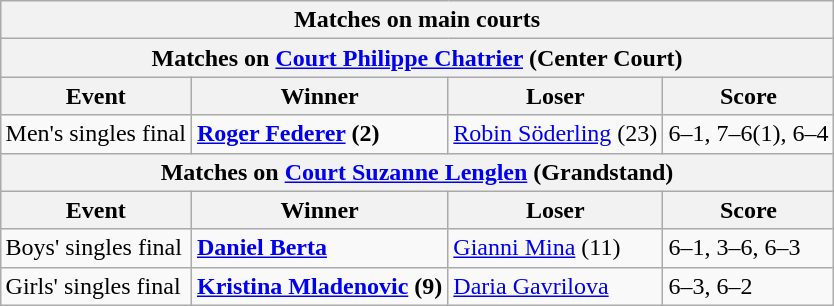<table class="wikitable collapsible uncollapsed" style="margin:auto;">
<tr>
<th colspan="4" style="white-space:nowrap;"><strong>Matches on main courts</strong></th>
</tr>
<tr>
<th colspan="4">Matches on <a href='#'>Court Philippe Chatrier</a> (Center Court)</th>
</tr>
<tr>
<th>Event</th>
<th>Winner</th>
<th>Loser</th>
<th>Score</th>
</tr>
<tr>
<td>Men's singles final</td>
<td> <strong><a href='#'>Roger Federer</a> (2)</strong></td>
<td> <a href='#'>Robin Söderling</a> (23)</td>
<td>6–1, 7–6(1), 6–4</td>
</tr>
<tr>
<th colspan="4">Matches on <a href='#'>Court Suzanne Lenglen</a> (Grandstand)</th>
</tr>
<tr>
<th>Event</th>
<th>Winner</th>
<th>Loser</th>
<th>Score</th>
</tr>
<tr>
<td>Boys' singles final</td>
<td> <strong><a href='#'>Daniel Berta</a></strong></td>
<td> <a href='#'>Gianni Mina</a> (11)</td>
<td>6–1, 3–6, 6–3</td>
</tr>
<tr>
<td>Girls' singles final</td>
<td> <strong><a href='#'>Kristina Mladenovic</a> (9)</strong></td>
<td> <a href='#'>Daria Gavrilova</a></td>
<td>6–3, 6–2</td>
</tr>
</table>
